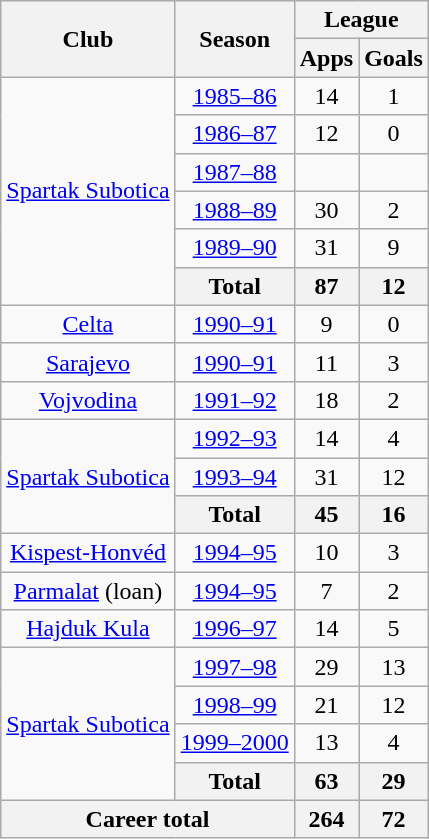<table class="wikitable" style="text-align:center">
<tr>
<th rowspan="2">Club</th>
<th rowspan="2">Season</th>
<th colspan="2">League</th>
</tr>
<tr>
<th>Apps</th>
<th>Goals</th>
</tr>
<tr>
<td rowspan="6"><a href='#'>Spartak Subotica</a></td>
<td><a href='#'>1985–86</a></td>
<td>14</td>
<td>1</td>
</tr>
<tr>
<td><a href='#'>1986–87</a></td>
<td>12</td>
<td>0</td>
</tr>
<tr>
<td><a href='#'>1987–88</a></td>
<td></td>
<td></td>
</tr>
<tr>
<td><a href='#'>1988–89</a></td>
<td>30</td>
<td>2</td>
</tr>
<tr>
<td><a href='#'>1989–90</a></td>
<td>31</td>
<td>9</td>
</tr>
<tr>
<th>Total</th>
<th>87</th>
<th>12</th>
</tr>
<tr>
<td><a href='#'>Celta</a></td>
<td><a href='#'>1990–91</a></td>
<td>9</td>
<td>0</td>
</tr>
<tr>
<td><a href='#'>Sarajevo</a></td>
<td><a href='#'>1990–91</a></td>
<td>11</td>
<td>3</td>
</tr>
<tr>
<td><a href='#'>Vojvodina</a></td>
<td><a href='#'>1991–92</a></td>
<td>18</td>
<td>2</td>
</tr>
<tr>
<td rowspan="3"><a href='#'>Spartak Subotica</a></td>
<td><a href='#'>1992–93</a></td>
<td>14</td>
<td>4</td>
</tr>
<tr>
<td><a href='#'>1993–94</a></td>
<td>31</td>
<td>12</td>
</tr>
<tr>
<th>Total</th>
<th>45</th>
<th>16</th>
</tr>
<tr>
<td><a href='#'>Kispest-Honvéd</a></td>
<td><a href='#'>1994–95</a></td>
<td>10</td>
<td>3</td>
</tr>
<tr>
<td><a href='#'>Parmalat</a> (loan)</td>
<td><a href='#'>1994–95</a></td>
<td>7</td>
<td>2</td>
</tr>
<tr>
<td><a href='#'>Hajduk Kula</a></td>
<td><a href='#'>1996–97</a></td>
<td>14</td>
<td>5</td>
</tr>
<tr>
<td rowspan="4"><a href='#'>Spartak Subotica</a></td>
<td><a href='#'>1997–98</a></td>
<td>29</td>
<td>13</td>
</tr>
<tr>
<td><a href='#'>1998–99</a></td>
<td>21</td>
<td>12</td>
</tr>
<tr>
<td><a href='#'>1999–2000</a></td>
<td>13</td>
<td>4</td>
</tr>
<tr>
<th>Total</th>
<th>63</th>
<th>29</th>
</tr>
<tr>
<th colspan="2">Career total</th>
<th>264</th>
<th>72</th>
</tr>
</table>
